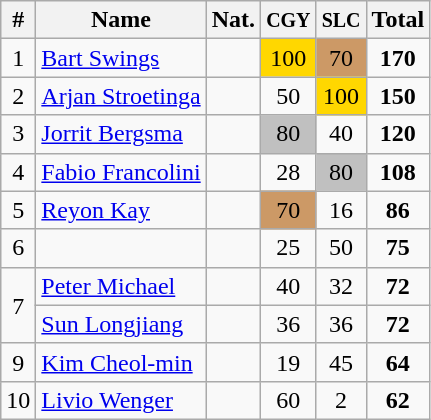<table class="wikitable" style="text-align:center;">
<tr>
<th>#</th>
<th>Name</th>
<th>Nat.</th>
<th><small>CGY</small></th>
<th><small>SLC</small></th>
<th>Total</th>
</tr>
<tr>
<td>1</td>
<td align=left><a href='#'>Bart Swings</a></td>
<td></td>
<td bgcolor=gold>100</td>
<td bgcolor=cc9966>70</td>
<td><strong>170</strong></td>
</tr>
<tr>
<td>2</td>
<td align=left><a href='#'>Arjan Stroetinga</a></td>
<td></td>
<td>50</td>
<td bgcolor=gold>100</td>
<td><strong>150</strong></td>
</tr>
<tr>
<td>3</td>
<td align=left><a href='#'>Jorrit Bergsma</a></td>
<td></td>
<td bgcolor=silver>80</td>
<td>40</td>
<td><strong>120</strong></td>
</tr>
<tr>
<td>4</td>
<td align=left><a href='#'>Fabio Francolini</a></td>
<td></td>
<td>28</td>
<td bgcolor=silver>80</td>
<td><strong>108</strong></td>
</tr>
<tr>
<td>5</td>
<td align=left><a href='#'>Reyon Kay</a></td>
<td></td>
<td bgcolor=cc9966>70</td>
<td>16</td>
<td><strong>86</strong></td>
</tr>
<tr>
<td>6</td>
<td align=left></td>
<td></td>
<td>25</td>
<td>50</td>
<td><strong>75</strong></td>
</tr>
<tr>
<td rowspan=2>7</td>
<td align=left><a href='#'>Peter Michael</a></td>
<td></td>
<td>40</td>
<td>32</td>
<td><strong>72</strong></td>
</tr>
<tr>
<td align=left><a href='#'>Sun Longjiang</a></td>
<td></td>
<td>36</td>
<td>36</td>
<td><strong>72</strong></td>
</tr>
<tr>
<td>9</td>
<td align=left><a href='#'>Kim Cheol-min</a></td>
<td></td>
<td>19</td>
<td>45</td>
<td><strong>64</strong></td>
</tr>
<tr>
<td>10</td>
<td align=left><a href='#'>Livio Wenger</a></td>
<td></td>
<td>60</td>
<td>2</td>
<td><strong>62</strong></td>
</tr>
</table>
